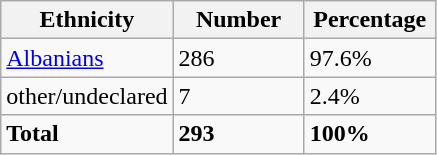<table class="wikitable">
<tr>
<th width="100px">Ethnicity</th>
<th width="80px">Number</th>
<th width="80px">Percentage</th>
</tr>
<tr>
<td><a href='#'>Albanians</a></td>
<td>286</td>
<td>97.6%</td>
</tr>
<tr>
<td>other/undeclared</td>
<td>7</td>
<td>2.4%</td>
</tr>
<tr>
<td><strong>Total</strong></td>
<td><strong>293</strong></td>
<td><strong>100%</strong></td>
</tr>
</table>
